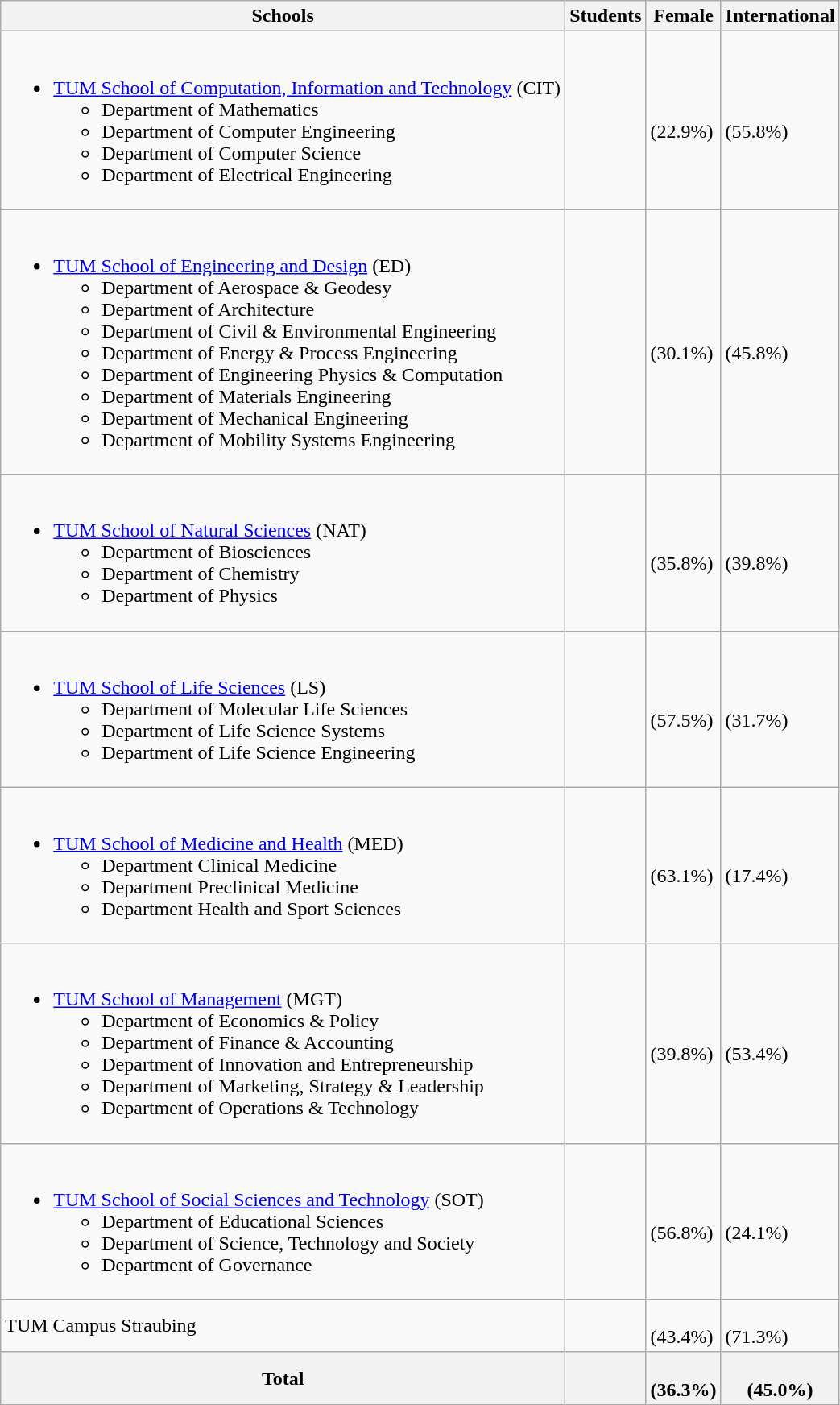<table class="wikitable sortable">
<tr>
<th class="unsortable">Schools</th>
<th>Students</th>
<th>Female</th>
<th>International</th>
</tr>
<tr>
<td><br><ul><li><a href='#'>TUM School of Computation, Information and Technology</a> (CIT)<ul><li>Department of Mathematics</li><li>Department of Computer Engineering</li><li>Department of Computer Science</li><li>Department of Electrical Engineering</li></ul></li></ul></td>
<td></td>
<td data-sort-value="22.9"><br>(22.9%)</td>
<td data-sort-value="55.8"><br>(55.8%)</td>
</tr>
<tr>
<td><br><ul><li><a href='#'>TUM School of Engineering and Design</a> (ED)<ul><li>Department of Aerospace & Geodesy</li><li>Department of Architecture</li><li>Department of Civil & Environmental Engineering</li><li>Department of Energy & Process Engineering</li><li>Department of Engineering Physics & Computation</li><li>Department of Materials Engineering</li><li>Department of Mechanical Engineering</li><li>Department of Mobility Systems Engineering</li></ul></li></ul></td>
<td></td>
<td data-sort-value="30.1"><br>(30.1%)</td>
<td data-sort-value="45.8"><br>(45.8%)</td>
</tr>
<tr>
<td><br><ul><li><a href='#'>TUM School of Natural Sciences</a> (NAT)<ul><li>Department of Biosciences</li><li>Department of Chemistry</li><li>Department of Physics</li></ul></li></ul></td>
<td></td>
<td data-sort-value="35.8"><br>(35.8%)</td>
<td data-sort-value="39.8"><br>(39.8%)</td>
</tr>
<tr>
<td><br><ul><li><a href='#'>TUM School of Life Sciences</a> (LS)<ul><li>Department of Molecular Life Sciences</li><li>Department of Life Science Systems</li><li>Department of Life Science Engineering</li></ul></li></ul></td>
<td></td>
<td data-sort-value="57.5"><br>(57.5%)</td>
<td data-sort-value="31.7"><br>(31.7%)</td>
</tr>
<tr>
<td><br><ul><li><a href='#'>TUM School of Medicine and Health</a> (MED)<ul><li>Department Clinical Medicine</li><li>Department Preclinical Medicine</li><li>Department Health and Sport Sciences</li></ul></li></ul></td>
<td></td>
<td data-sort-value="63.1"><br>(63.1%)</td>
<td data-sort-value="17.4"><br>(17.4%)</td>
</tr>
<tr>
<td><br><ul><li><a href='#'>TUM School of Management</a> (MGT)<ul><li>Department of Economics & Policy</li><li>Department of Finance & Accounting</li><li>Department of Innovation and Entrepreneurship</li><li>Department of Marketing, Strategy & Leadership</li><li>Department of Operations & Technology</li></ul></li></ul></td>
<td></td>
<td data-sort-value="39.8"><br>(39.8%)</td>
<td data-sort-value="53.4"><br>(53.4%)</td>
</tr>
<tr>
<td><br><ul><li><a href='#'>TUM School of Social Sciences and Technology</a> (SOT)<ul><li>Department of Educational Sciences</li><li>Department of Science, Technology and Society</li><li>Department of Governance</li></ul></li></ul></td>
<td></td>
<td data-sort-value="56.8"><br>(56.8%)</td>
<td data-sort-value="24.1"><br>(24.1%)</td>
</tr>
<tr>
<td>TUM Campus Straubing</td>
<td></td>
<td data-sort-value="43.4"><br>(43.4%)</td>
<td data-sort-value="71.3"><br>(71.3%)</td>
</tr>
<tr class="sortbottom">
<th>Total</th>
<th></th>
<th data-sort-value="36.3"><br>(36.3%)</th>
<th data-sort-value="45.0"><br>(45.0%)</th>
</tr>
</table>
